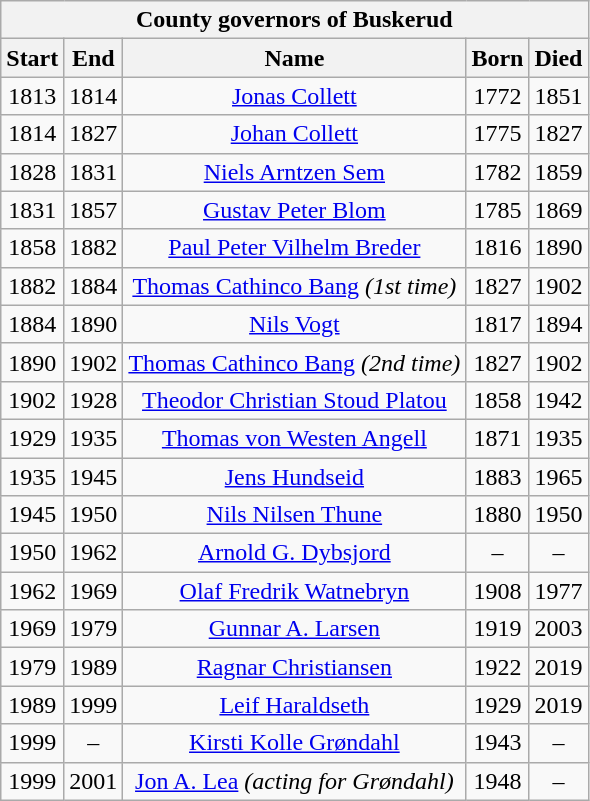<table class="wikitable" style="text-align:center">
<tr>
<th colspan="5">County governors of Buskerud</th>
</tr>
<tr>
<th>Start</th>
<th>End</th>
<th>Name</th>
<th>Born</th>
<th>Died</th>
</tr>
<tr>
<td>1813</td>
<td>1814</td>
<td><a href='#'>Jonas Collett</a></td>
<td>1772</td>
<td>1851</td>
</tr>
<tr>
<td>1814</td>
<td>1827</td>
<td><a href='#'>Johan Collett</a></td>
<td>1775</td>
<td>1827</td>
</tr>
<tr>
<td>1828</td>
<td>1831</td>
<td><a href='#'>Niels Arntzen Sem</a></td>
<td>1782</td>
<td>1859</td>
</tr>
<tr>
<td>1831</td>
<td>1857</td>
<td><a href='#'>Gustav Peter Blom</a></td>
<td>1785</td>
<td>1869</td>
</tr>
<tr>
<td>1858</td>
<td>1882</td>
<td><a href='#'>Paul Peter Vilhelm Breder</a></td>
<td>1816</td>
<td>1890</td>
</tr>
<tr>
<td>1882</td>
<td>1884</td>
<td><a href='#'>Thomas Cathinco Bang</a> <em>(1st time)</em></td>
<td>1827</td>
<td>1902</td>
</tr>
<tr>
<td>1884</td>
<td>1890</td>
<td><a href='#'>Nils Vogt</a></td>
<td>1817</td>
<td>1894</td>
</tr>
<tr>
<td>1890</td>
<td>1902</td>
<td><a href='#'>Thomas Cathinco Bang</a> <em>(2nd time)</em></td>
<td>1827</td>
<td>1902</td>
</tr>
<tr>
<td>1902</td>
<td>1928</td>
<td><a href='#'>Theodor Christian Stoud Platou</a></td>
<td>1858</td>
<td>1942</td>
</tr>
<tr>
<td>1929</td>
<td>1935</td>
<td><a href='#'>Thomas von Westen Angell</a></td>
<td>1871</td>
<td>1935</td>
</tr>
<tr>
<td>1935</td>
<td>1945</td>
<td><a href='#'>Jens Hundseid</a></td>
<td>1883</td>
<td>1965</td>
</tr>
<tr>
<td>1945</td>
<td>1950</td>
<td><a href='#'>Nils Nilsen Thune</a></td>
<td>1880</td>
<td>1950</td>
</tr>
<tr>
<td>1950</td>
<td>1962</td>
<td><a href='#'>Arnold G. Dybsjord</a></td>
<td>–</td>
<td>–</td>
</tr>
<tr>
<td>1962</td>
<td>1969</td>
<td><a href='#'>Olaf Fredrik Watnebryn</a></td>
<td>1908</td>
<td>1977</td>
</tr>
<tr>
<td>1969</td>
<td>1979</td>
<td><a href='#'>Gunnar A. Larsen</a></td>
<td>1919</td>
<td>2003</td>
</tr>
<tr>
<td>1979</td>
<td>1989</td>
<td><a href='#'>Ragnar Christiansen</a></td>
<td>1922</td>
<td>2019</td>
</tr>
<tr>
<td>1989</td>
<td>1999</td>
<td><a href='#'>Leif Haraldseth</a></td>
<td>1929</td>
<td>2019</td>
</tr>
<tr>
<td>1999</td>
<td>–</td>
<td><a href='#'>Kirsti Kolle Grøndahl</a></td>
<td>1943</td>
<td>–</td>
</tr>
<tr>
<td>1999</td>
<td>2001</td>
<td><a href='#'>Jon A. Lea</a> <em>(acting for Grøndahl)</em></td>
<td>1948</td>
<td>–</td>
</tr>
</table>
